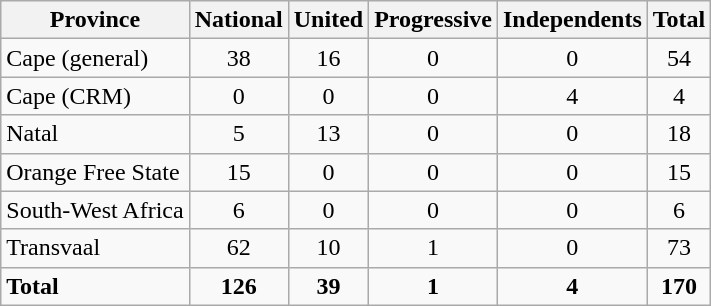<table class=wikitable style=text-align:center>
<tr>
<th>Province</th>
<th>National</th>
<th>United</th>
<th>Progressive</th>
<th>Independents</th>
<th>Total</th>
</tr>
<tr>
<td align=left>Cape (general)</td>
<td>38</td>
<td>16</td>
<td>0</td>
<td>0</td>
<td>54</td>
</tr>
<tr>
<td align=left>Cape (CRM)</td>
<td>0</td>
<td>0</td>
<td>0</td>
<td>4</td>
<td>4</td>
</tr>
<tr>
<td align=left>Natal</td>
<td>5</td>
<td>13</td>
<td>0</td>
<td>0</td>
<td>18</td>
</tr>
<tr>
<td align=left>Orange Free State</td>
<td>15</td>
<td>0</td>
<td>0</td>
<td>0</td>
<td>15</td>
</tr>
<tr>
<td align=left>South-West Africa</td>
<td>6</td>
<td>0</td>
<td>0</td>
<td>0</td>
<td>6</td>
</tr>
<tr>
<td align=left>Transvaal</td>
<td>62</td>
<td>10</td>
<td>1</td>
<td>0</td>
<td>73</td>
</tr>
<tr>
<td align=left><strong>Total</strong></td>
<td><strong>126</strong></td>
<td><strong>39</strong></td>
<td><strong>1</strong></td>
<td><strong>4</strong></td>
<td><strong>170</strong></td>
</tr>
</table>
